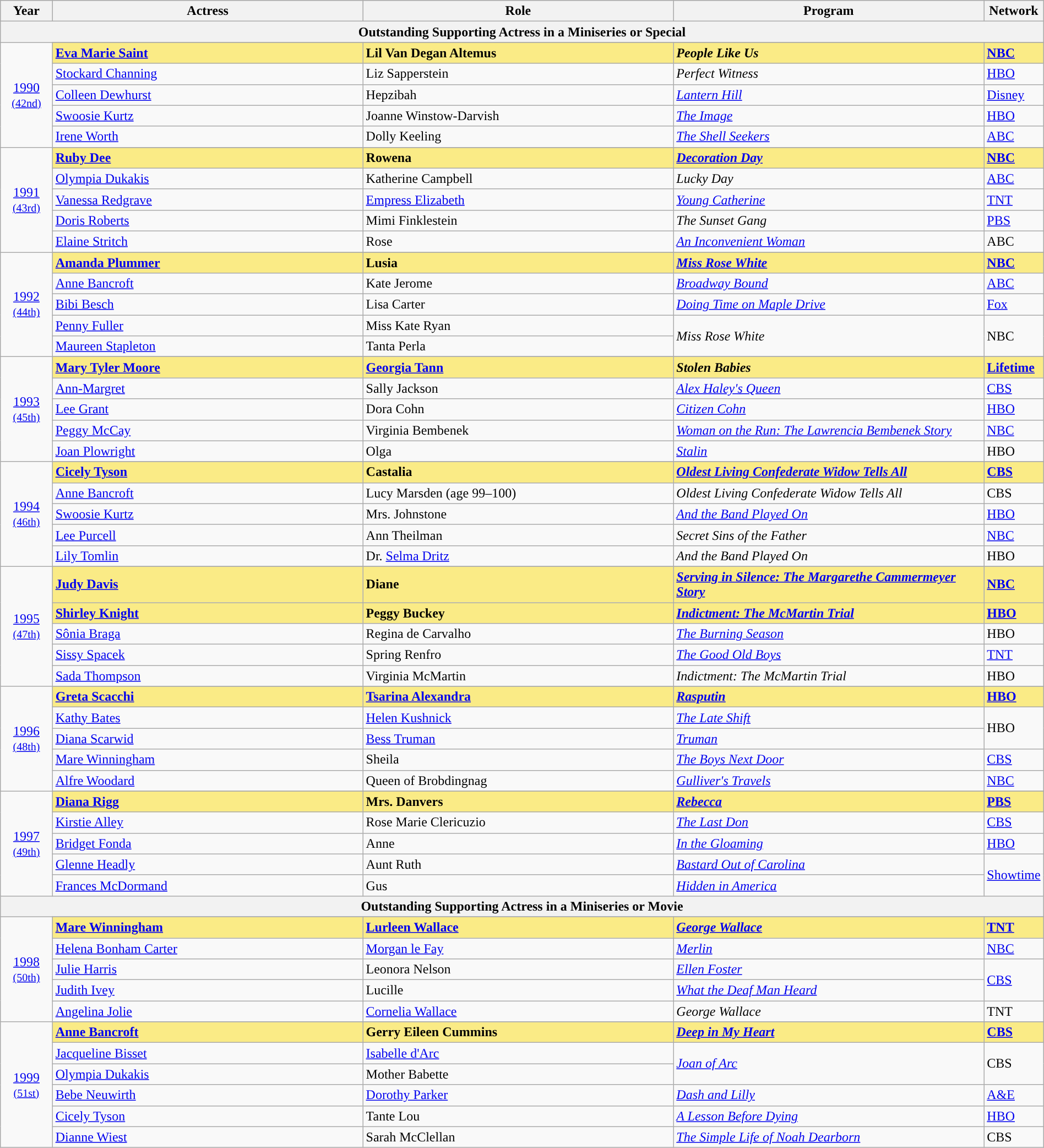<table class="wikitable" style="width:100%; text-align: left;">
<tr style="background:#bebebe;">
<th style="width:5%;">Year</th>
<th style="width:30%;">Actress</th>
<th style="width:30%;">Role</th>
<th style="width:30%;">Program</th>
<th style="width:5%;">Network</th>
</tr>
<tr>
<th colspan=5>Outstanding Supporting Actress in a Miniseries or Special</th>
</tr>
<tr>
<td rowspan=6 style="text-align:center"><a href='#'>1990</a><br><small><a href='#'>(42nd)</a></small><br></td>
</tr>
<tr style="background:#FAEB86;">
<td><strong><a href='#'>Eva Marie Saint</a></strong></td>
<td><strong>Lil Van Degan Altemus</strong></td>
<td><strong><em>People Like Us</em></strong></td>
<td><strong><a href='#'>NBC</a></strong></td>
</tr>
<tr>
<td><a href='#'>Stockard Channing</a></td>
<td>Liz Sapperstein</td>
<td><em>Perfect Witness</em></td>
<td><a href='#'>HBO</a></td>
</tr>
<tr>
<td><a href='#'>Colleen Dewhurst</a></td>
<td>Hepzibah</td>
<td><em><a href='#'>Lantern Hill</a></em></td>
<td><a href='#'>Disney</a></td>
</tr>
<tr>
<td><a href='#'>Swoosie Kurtz</a></td>
<td>Joanne Winstow-Darvish</td>
<td><em><a href='#'>The Image</a></em></td>
<td><a href='#'>HBO</a></td>
</tr>
<tr>
<td><a href='#'>Irene Worth</a></td>
<td>Dolly Keeling</td>
<td><em><a href='#'>The Shell Seekers</a></em></td>
<td><a href='#'>ABC</a></td>
</tr>
<tr>
<td rowspan=6 style="text-align:center"><a href='#'>1991</a><br><small><a href='#'>(43rd)</a></small><br></td>
</tr>
<tr style="background:#FAEB86;">
<td><strong><a href='#'>Ruby Dee</a></strong></td>
<td><strong>Rowena</strong></td>
<td><strong><em><a href='#'>Decoration Day</a></em></strong></td>
<td><strong><a href='#'>NBC</a></strong></td>
</tr>
<tr>
<td><a href='#'>Olympia Dukakis</a></td>
<td>Katherine Campbell</td>
<td><em>Lucky Day</em></td>
<td><a href='#'>ABC</a></td>
</tr>
<tr>
<td><a href='#'>Vanessa Redgrave</a></td>
<td><a href='#'>Empress Elizabeth</a></td>
<td><em><a href='#'>Young Catherine</a></em></td>
<td><a href='#'>TNT</a></td>
</tr>
<tr>
<td><a href='#'>Doris Roberts</a></td>
<td>Mimi Finklestein</td>
<td><em>The Sunset Gang</em></td>
<td><a href='#'>PBS</a></td>
</tr>
<tr>
<td><a href='#'>Elaine Stritch</a></td>
<td>Rose</td>
<td><em><a href='#'>An Inconvenient Woman</a></em></td>
<td>ABC</td>
</tr>
<tr>
<td rowspan=6 style="text-align:center"><a href='#'>1992</a><br><small><a href='#'>(44th)</a></small><br></td>
</tr>
<tr style="background:#FAEB86;">
<td><strong><a href='#'>Amanda Plummer</a></strong></td>
<td><strong>Lusia</strong></td>
<td><strong><em><a href='#'>Miss Rose White</a></em></strong></td>
<td><strong><a href='#'>NBC</a></strong></td>
</tr>
<tr>
<td><a href='#'>Anne Bancroft</a></td>
<td>Kate Jerome</td>
<td><em><a href='#'>Broadway Bound</a></em></td>
<td><a href='#'>ABC</a></td>
</tr>
<tr>
<td><a href='#'>Bibi Besch</a></td>
<td>Lisa Carter</td>
<td><em><a href='#'>Doing Time on Maple Drive</a></em></td>
<td><a href='#'>Fox</a></td>
</tr>
<tr>
<td><a href='#'>Penny Fuller</a></td>
<td>Miss Kate Ryan</td>
<td rowspan="2"><em>Miss Rose White</em></td>
<td rowspan="2">NBC</td>
</tr>
<tr>
<td><a href='#'>Maureen Stapleton</a></td>
<td>Tanta Perla</td>
</tr>
<tr>
<td rowspan=6 style="text-align:center"><a href='#'>1993</a><br><small><a href='#'>(45th)</a></small><br></td>
</tr>
<tr style="background:#FAEB86;">
<td><strong><a href='#'>Mary Tyler Moore</a></strong></td>
<td><strong><a href='#'>Georgia Tann</a></strong></td>
<td><strong><em>Stolen Babies</em></strong></td>
<td><strong><a href='#'>Lifetime</a></strong></td>
</tr>
<tr>
<td><a href='#'>Ann-Margret</a></td>
<td>Sally Jackson</td>
<td><em><a href='#'>Alex Haley's Queen</a></em></td>
<td><a href='#'>CBS</a></td>
</tr>
<tr>
<td><a href='#'>Lee Grant</a></td>
<td>Dora Cohn</td>
<td><em><a href='#'>Citizen Cohn</a></em></td>
<td><a href='#'>HBO</a></td>
</tr>
<tr>
<td><a href='#'>Peggy McCay</a></td>
<td>Virginia Bembenek</td>
<td><em><a href='#'>Woman on the Run: The Lawrencia Bembenek Story</a></em></td>
<td><a href='#'>NBC</a></td>
</tr>
<tr>
<td><a href='#'>Joan Plowright</a></td>
<td>Olga</td>
<td><em><a href='#'>Stalin</a></em></td>
<td>HBO</td>
</tr>
<tr>
<td rowspan=6 style="text-align:center"><a href='#'>1994</a><br><small><a href='#'>(46th)</a></small><br></td>
</tr>
<tr style="background:#FAEB86;">
<td><strong><a href='#'>Cicely Tyson</a></strong></td>
<td><strong>Castalia</strong></td>
<td><strong><em><a href='#'>Oldest Living Confederate Widow Tells All</a></em></strong></td>
<td><strong><a href='#'>CBS</a></strong></td>
</tr>
<tr>
<td><a href='#'>Anne Bancroft</a></td>
<td>Lucy Marsden (age 99–100)</td>
<td><em>Oldest Living Confederate Widow Tells All</em></td>
<td>CBS</td>
</tr>
<tr>
<td><a href='#'>Swoosie Kurtz</a></td>
<td>Mrs. Johnstone</td>
<td><em><a href='#'>And the Band Played On</a></em></td>
<td><a href='#'>HBO</a></td>
</tr>
<tr>
<td><a href='#'>Lee Purcell</a></td>
<td>Ann Theilman</td>
<td><em>Secret Sins of the Father</em></td>
<td><a href='#'>NBC</a></td>
</tr>
<tr>
<td><a href='#'>Lily Tomlin</a></td>
<td>Dr. <a href='#'>Selma Dritz</a></td>
<td><em>And the Band Played On</em></td>
<td>HBO</td>
</tr>
<tr>
<td rowspan=6 style="text-align:center"><a href='#'>1995</a><br><small><a href='#'>(47th)</a></small><br></td>
</tr>
<tr style="background:#FAEB86">
<td><strong><a href='#'>Judy Davis</a></strong></td>
<td><strong>Diane</strong></td>
<td><strong><em><a href='#'>Serving in Silence: The Margarethe Cammermeyer Story</a></em></strong></td>
<td><strong><a href='#'>NBC</a></strong></td>
</tr>
<tr style="background:#FAEB86">
<td><strong><a href='#'>Shirley Knight</a></strong></td>
<td><strong>Peggy Buckey</strong></td>
<td><strong><em><a href='#'>Indictment: The McMartin Trial</a></em></strong></td>
<td><strong><a href='#'>HBO</a></strong></td>
</tr>
<tr>
<td><a href='#'>Sônia Braga</a></td>
<td>Regina de Carvalho</td>
<td><em><a href='#'>The Burning Season</a></em></td>
<td>HBO</td>
</tr>
<tr>
<td><a href='#'>Sissy Spacek</a></td>
<td>Spring Renfro</td>
<td><em><a href='#'>The Good Old Boys</a></em></td>
<td><a href='#'>TNT</a></td>
</tr>
<tr>
<td><a href='#'>Sada Thompson</a></td>
<td>Virginia McMartin</td>
<td><em>Indictment: The McMartin Trial</em></td>
<td>HBO</td>
</tr>
<tr>
<td rowspan=6 style="text-align:center"><a href='#'>1996</a><br><small><a href='#'>(48th)</a></small><br></td>
</tr>
<tr style="background:#FAEB86;">
<td><strong><a href='#'>Greta Scacchi</a></strong></td>
<td><strong><a href='#'>Tsarina Alexandra</a></strong></td>
<td><strong><em><a href='#'>Rasputin</a></em></strong></td>
<td><strong><a href='#'>HBO</a></strong></td>
</tr>
<tr>
<td><a href='#'>Kathy Bates</a></td>
<td><a href='#'>Helen Kushnick</a></td>
<td><em><a href='#'>The Late Shift</a></em></td>
<td rowspan="2">HBO</td>
</tr>
<tr>
<td><a href='#'>Diana Scarwid</a></td>
<td><a href='#'>Bess Truman</a></td>
<td><em><a href='#'>Truman</a></em></td>
</tr>
<tr>
<td><a href='#'>Mare Winningham</a></td>
<td>Sheila</td>
<td><em><a href='#'>The Boys Next Door</a></em></td>
<td><a href='#'>CBS</a></td>
</tr>
<tr>
<td><a href='#'>Alfre Woodard</a></td>
<td>Queen of Brobdingnag</td>
<td><em><a href='#'>Gulliver's Travels</a></em></td>
<td><a href='#'>NBC</a></td>
</tr>
<tr>
<td rowspan=6 style="text-align:center"><a href='#'>1997</a><br><small><a href='#'>(49th)</a></small><br></td>
</tr>
<tr style="background:#FAEB86;">
<td><strong><a href='#'>Diana Rigg</a></strong></td>
<td><strong>Mrs. Danvers</strong></td>
<td><strong><em><a href='#'>Rebecca</a></em></strong></td>
<td><strong><a href='#'>PBS</a></strong></td>
</tr>
<tr>
<td><a href='#'>Kirstie Alley</a></td>
<td>Rose Marie Clericuzio</td>
<td><em><a href='#'>The Last Don</a></em></td>
<td><a href='#'>CBS</a></td>
</tr>
<tr>
<td><a href='#'>Bridget Fonda</a></td>
<td>Anne</td>
<td><em><a href='#'>In the Gloaming</a></em></td>
<td><a href='#'>HBO</a></td>
</tr>
<tr>
<td><a href='#'>Glenne Headly</a></td>
<td>Aunt Ruth</td>
<td><em><a href='#'>Bastard Out of Carolina</a></em></td>
<td rowspan="2"><a href='#'>Showtime</a></td>
</tr>
<tr>
<td><a href='#'>Frances McDormand</a></td>
<td>Gus</td>
<td><em><a href='#'>Hidden in America</a></em></td>
</tr>
<tr>
<th colspan=5>Outstanding Supporting Actress in a Miniseries or Movie</th>
</tr>
<tr>
<td rowspan=6 style="text-align:center"><a href='#'>1998</a><br><small><a href='#'>(50th)</a></small><br></td>
</tr>
<tr style="background:#FAEB86;">
<td><strong><a href='#'>Mare Winningham</a></strong></td>
<td><strong><a href='#'>Lurleen Wallace</a></strong></td>
<td><strong><em><a href='#'>George Wallace</a></em></strong></td>
<td><strong><a href='#'>TNT</a></strong></td>
</tr>
<tr>
<td><a href='#'>Helena Bonham Carter</a></td>
<td><a href='#'>Morgan le Fay</a></td>
<td><em><a href='#'>Merlin</a></em></td>
<td><a href='#'>NBC</a></td>
</tr>
<tr>
<td><a href='#'>Julie Harris</a></td>
<td>Leonora Nelson</td>
<td><em><a href='#'>Ellen Foster</a></em></td>
<td rowspan="2"><a href='#'>CBS</a></td>
</tr>
<tr>
<td><a href='#'>Judith Ivey</a></td>
<td>Lucille</td>
<td><em><a href='#'>What the Deaf Man Heard</a></em></td>
</tr>
<tr>
<td><a href='#'>Angelina Jolie</a></td>
<td><a href='#'>Cornelia Wallace</a></td>
<td><em>George Wallace</em></td>
<td>TNT</td>
</tr>
<tr>
<td rowspan=7 style="text-align:center"><a href='#'>1999</a><br><small><a href='#'>(51st)</a></small><br></td>
</tr>
<tr style="background:#FAEB86;">
<td><strong><a href='#'>Anne Bancroft</a></strong></td>
<td><strong>Gerry Eileen Cummins</strong></td>
<td><strong><em><a href='#'>Deep in My Heart</a></em></strong></td>
<td><strong><a href='#'>CBS</a></strong></td>
</tr>
<tr>
<td><a href='#'>Jacqueline Bisset</a></td>
<td><a href='#'>Isabelle d'Arc</a></td>
<td rowspan="2"><em><a href='#'>Joan of Arc</a></em></td>
<td rowspan="2">CBS</td>
</tr>
<tr>
<td><a href='#'>Olympia Dukakis</a></td>
<td>Mother Babette</td>
</tr>
<tr>
<td><a href='#'>Bebe Neuwirth</a></td>
<td><a href='#'>Dorothy Parker</a></td>
<td><em><a href='#'>Dash and Lilly</a></em></td>
<td><a href='#'>A&E</a></td>
</tr>
<tr>
<td><a href='#'>Cicely Tyson</a></td>
<td>Tante Lou</td>
<td><em><a href='#'>A Lesson Before Dying</a></em></td>
<td><a href='#'>HBO</a></td>
</tr>
<tr>
<td><a href='#'>Dianne Wiest</a></td>
<td>Sarah McClellan</td>
<td><em><a href='#'>The Simple Life of Noah Dearborn</a></em></td>
<td>CBS</td>
</tr>
</table>
